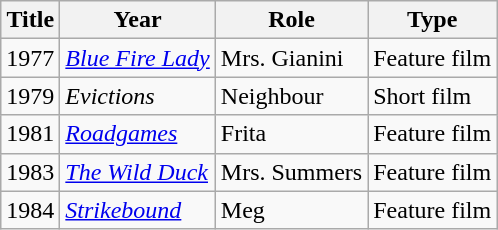<table class="wikitable">
<tr>
<th>Title</th>
<th>Year</th>
<th>Role</th>
<th>Type</th>
</tr>
<tr>
<td>1977</td>
<td><em><a href='#'>Blue Fire Lady</a></em></td>
<td>Mrs. Gianini</td>
<td>Feature film</td>
</tr>
<tr>
<td>1979</td>
<td><em>Evictions</em></td>
<td>Neighbour</td>
<td>Short film</td>
</tr>
<tr>
<td>1981</td>
<td><em><a href='#'>Roadgames</a></em></td>
<td>Frita</td>
<td>Feature film</td>
</tr>
<tr>
<td>1983</td>
<td><em><a href='#'>The Wild Duck</a></em></td>
<td>Mrs. Summers</td>
<td>Feature film</td>
</tr>
<tr>
<td>1984</td>
<td><em><a href='#'>Strikebound</a></em></td>
<td>Meg</td>
<td>Feature film</td>
</tr>
</table>
